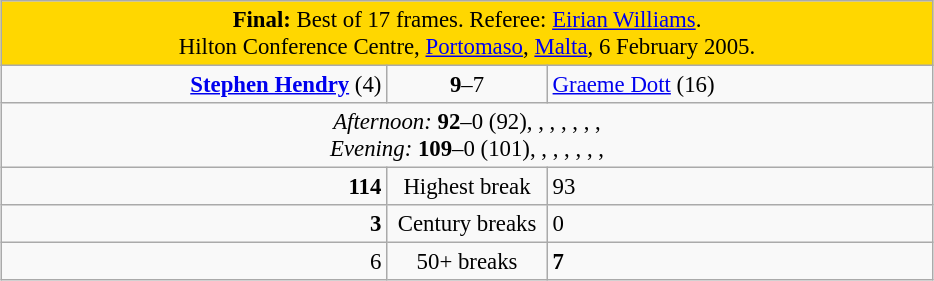<table class="wikitable" style="font-size: 95%; margin: 1em auto 1em auto;">
<tr>
<td colspan="3" align="center" bgcolor="#ffd700"><strong>Final:</strong> Best of 17 frames. Referee: <a href='#'>Eirian Williams</a>.<br>Hilton Conference Centre, <a href='#'>Portomaso</a>, <a href='#'>Malta</a>, 6 February 2005.</td>
</tr>
<tr>
<td width="250" align="right"><strong><a href='#'>Stephen Hendry</a></strong> (4) <br></td>
<td width="100" align="center"><strong>9</strong>–7</td>
<td width="250"><a href='#'>Graeme Dott</a> (16) <br></td>
</tr>
<tr>
<td colspan="3" align="center" style="font-size: 100%"><em>Afternoon:</em> <strong>92</strong>–0 (92), , , , , , ,  <br><em>Evening:</em> <strong>109</strong>–0 (101), , , , , , , </td>
</tr>
<tr>
<td align="right"><strong>114</strong></td>
<td align="center">Highest break</td>
<td>93</td>
</tr>
<tr>
<td align="right"><strong>3</strong></td>
<td align="center">Century breaks</td>
<td>0</td>
</tr>
<tr>
<td align="right">6</td>
<td align="center">50+ breaks</td>
<td><strong>7</strong></td>
</tr>
</table>
